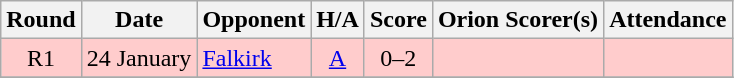<table class="wikitable" style="text-align:center">
<tr>
<th>Round</th>
<th>Date</th>
<th>Opponent</th>
<th>H/A</th>
<th>Score</th>
<th>Orion Scorer(s)</th>
<th>Attendance</th>
</tr>
<tr bgcolor=#FFCCCC>
<td>R1</td>
<td align=left>24 January</td>
<td align=left><a href='#'>Falkirk</a></td>
<td><a href='#'>A</a></td>
<td>0–2</td>
<td align=left></td>
<td></td>
</tr>
<tr>
</tr>
</table>
